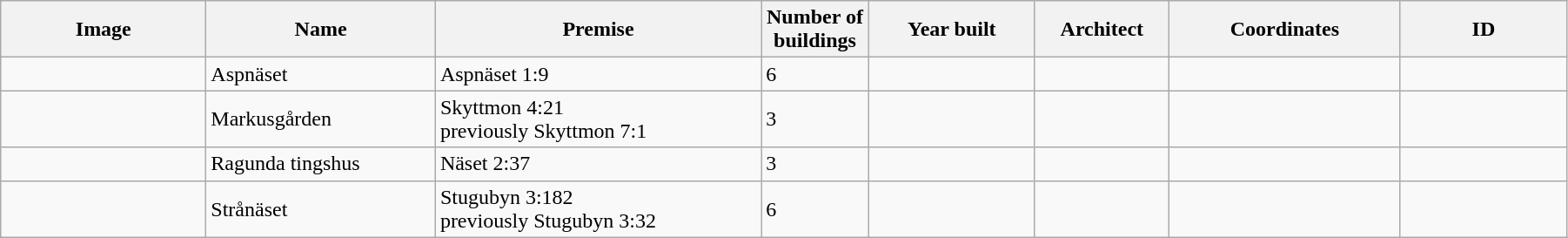<table class="wikitable" width="95%">
<tr>
<th width="150">Image</th>
<th>Name</th>
<th>Premise</th>
<th width="75">Number of<br>buildings</th>
<th width="120">Year built</th>
<th>Architect</th>
<th width="170">Coordinates</th>
<th width="120">ID</th>
</tr>
<tr>
<td></td>
<td>Aspnäset</td>
<td>Aspnäset 1:9</td>
<td>6</td>
<td></td>
<td></td>
<td></td>
<td></td>
</tr>
<tr>
<td></td>
<td Markusgården, Ragunda>Markusgården</td>
<td>Skyttmon 4:21<br>previously Skyttmon 7:1</td>
<td>3</td>
<td></td>
<td></td>
<td></td>
<td></td>
</tr>
<tr>
<td></td>
<td>Ragunda tingshus</td>
<td>Näset 2:37</td>
<td>3</td>
<td></td>
<td></td>
<td></td>
<td></td>
</tr>
<tr>
<td></td>
<td>Strånäset</td>
<td>Stugubyn 3:182<br>previously Stugubyn 3:32</td>
<td>6</td>
<td></td>
<td></td>
<td></td>
<td></td>
</tr>
</table>
